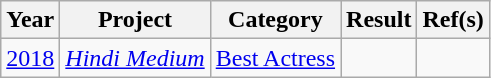<table class="wikitable style">
<tr>
<th>Year</th>
<th>Project</th>
<th>Category</th>
<th>Result</th>
<th>Ref(s)</th>
</tr>
<tr>
<td><a href='#'>2018</a></td>
<td><em><a href='#'>Hindi Medium</a></em></td>
<td><a href='#'>Best Actress</a></td>
<td></td>
<td></td>
</tr>
</table>
